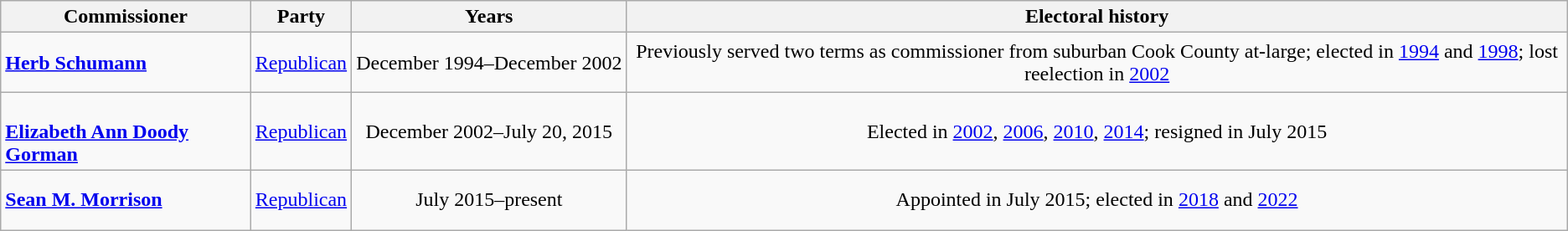<table class=wikitable style="text-align:center">
<tr>
<th>Commissioner</th>
<th>Party</th>
<th>Years</th>
<th>Electoral history</th>
</tr>
<tr style="height:3em">
<td align=left><strong><a href='#'>Herb Schumann</a></strong></td>
<td><a href='#'>Republican</a></td>
<td nowrap>December 1994–December 2002</td>
<td>Previously served two terms as commissioner from suburban Cook County at-large; elected in <a href='#'>1994</a> and <a href='#'>1998</a>; lost reelection in <a href='#'>2002</a></td>
</tr>
<tr style="height:3em">
<td align=left><br><strong><a href='#'>Elizabeth Ann Doody Gorman</a></strong></td>
<td><a href='#'>Republican</a></td>
<td nowrap>December 2002–July 20, 2015</td>
<td>Elected in <a href='#'>2002</a>, <a href='#'>2006</a>, <a href='#'>2010</a>, <a href='#'>2014</a>; resigned in July 2015</td>
</tr>
<tr style="height:3em">
<td align=left><strong><a href='#'>Sean M. Morrison</a></strong></td>
<td><a href='#'>Republican</a></td>
<td nowrap>July 2015–present</td>
<td>Appointed in July 2015; elected in <a href='#'>2018</a> and <a href='#'>2022</a></td>
</tr>
</table>
